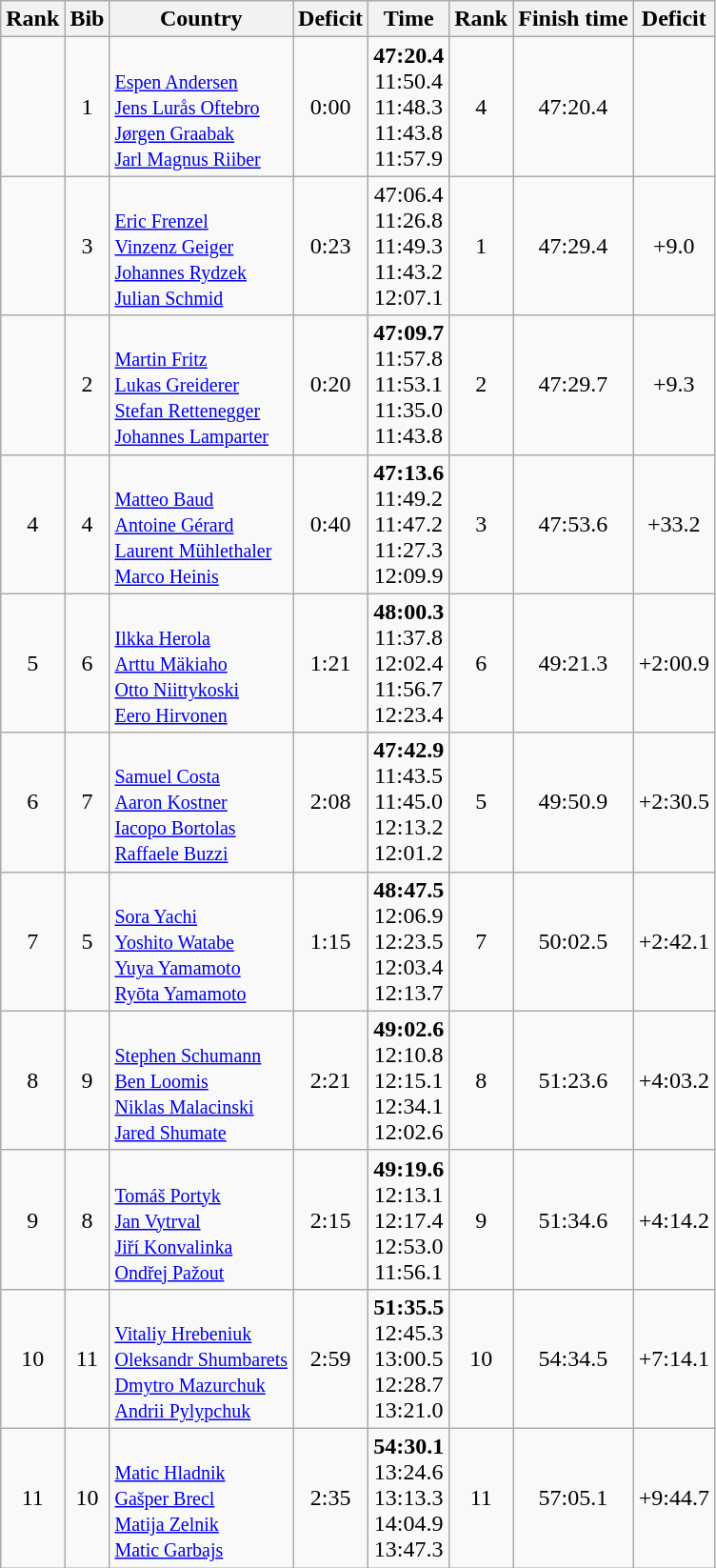<table class="wikitable sortable" style="text-align:center">
<tr>
<th>Rank</th>
<th>Bib</th>
<th>Country</th>
<th>Deficit</th>
<th>Time</th>
<th>Rank</th>
<th>Finish time</th>
<th>Deficit</th>
</tr>
<tr>
<td></td>
<td>1</td>
<td align=left><br><small><a href='#'>Espen Andersen</a><br><a href='#'>Jens Lurås Oftebro</a><br><a href='#'>Jørgen Graabak</a><br><a href='#'>Jarl Magnus Riiber</a></small></td>
<td>0:00</td>
<td><strong>47:20.4</strong><br>11:50.4<br>11:48.3<br>11:43.8<br>11:57.9</td>
<td>4</td>
<td>47:20.4</td>
<td></td>
</tr>
<tr>
<td></td>
<td>3</td>
<td align=left><br><small><a href='#'>Eric Frenzel</a><br><a href='#'>Vinzenz Geiger</a><br><a href='#'>Johannes Rydzek</a><br><a href='#'>Julian Schmid</a></small></td>
<td>0:23</td>
<td>47:06.4<br>11:26.8<br>11:49.3<br>11:43.2<br>12:07.1</td>
<td>1</td>
<td>47:29.4</td>
<td>+9.0</td>
</tr>
<tr>
<td></td>
<td>2</td>
<td align=left><br><small><a href='#'>Martin Fritz</a><br><a href='#'>Lukas Greiderer</a><br><a href='#'>Stefan Rettenegger</a><br><a href='#'>Johannes Lamparter</a></small></td>
<td>0:20</td>
<td><strong>47:09.7</strong><br>11:57.8<br>11:53.1<br>11:35.0<br>11:43.8</td>
<td>2</td>
<td>47:29.7</td>
<td>+9.3</td>
</tr>
<tr>
<td>4</td>
<td>4</td>
<td align=left><br><small><a href='#'>Matteo Baud</a><br><a href='#'>Antoine Gérard</a><br><a href='#'>Laurent Mühlethaler</a><br><a href='#'>Marco Heinis</a></small></td>
<td>0:40</td>
<td><strong>47:13.6</strong><br>11:49.2<br>11:47.2<br>11:27.3<br>12:09.9</td>
<td>3</td>
<td>47:53.6</td>
<td>+33.2</td>
</tr>
<tr>
<td>5</td>
<td>6</td>
<td align=left><br><small><a href='#'>Ilkka Herola</a><br><a href='#'>Arttu Mäkiaho</a><br><a href='#'>Otto Niittykoski</a><br><a href='#'>Eero Hirvonen</a><br></small></td>
<td>1:21</td>
<td><strong>48:00.3</strong><br>11:37.8<br>12:02.4<br>11:56.7<br>12:23.4</td>
<td>6</td>
<td>49:21.3</td>
<td>+2:00.9</td>
</tr>
<tr>
<td>6</td>
<td>7</td>
<td align=left><br><small><a href='#'>Samuel Costa</a><br><a href='#'>Aaron Kostner</a><br><a href='#'>Iacopo Bortolas</a><br><a href='#'>Raffaele Buzzi</a></small></td>
<td>2:08</td>
<td><strong>47:42.9</strong><br>11:43.5<br>11:45.0<br>12:13.2<br>12:01.2</td>
<td>5</td>
<td>49:50.9</td>
<td>+2:30.5</td>
</tr>
<tr>
<td>7</td>
<td>5</td>
<td align=left><br><small><a href='#'>Sora Yachi</a><br><a href='#'>Yoshito Watabe</a><br><a href='#'>Yuya Yamamoto</a><br><a href='#'>Ryōta Yamamoto</a></small></td>
<td>1:15</td>
<td><strong>48:47.5</strong><br>12:06.9<br>12:23.5<br>12:03.4<br>12:13.7</td>
<td>7</td>
<td>50:02.5</td>
<td>+2:42.1</td>
</tr>
<tr>
<td>8</td>
<td>9</td>
<td align=left><br><small><a href='#'>Stephen Schumann</a><br><a href='#'>Ben Loomis</a><br><a href='#'>Niklas Malacinski</a><br><a href='#'>Jared Shumate</a></small></td>
<td>2:21</td>
<td><strong>49:02.6</strong><br>12:10.8<br>12:15.1<br>12:34.1<br>12:02.6</td>
<td>8</td>
<td>51:23.6</td>
<td>+4:03.2</td>
</tr>
<tr>
<td>9</td>
<td>8</td>
<td align=left><br><small><a href='#'>Tomáš Portyk</a><br><a href='#'>Jan Vytrval</a><br><a href='#'>Jiří Konvalinka</a><br><a href='#'>Ondřej Pažout</a></small></td>
<td>2:15</td>
<td><strong>49:19.6</strong><br>12:13.1<br>12:17.4<br>12:53.0<br>11:56.1</td>
<td>9</td>
<td>51:34.6</td>
<td>+4:14.2</td>
</tr>
<tr>
<td>10</td>
<td>11</td>
<td align=left><br><small><a href='#'>Vitaliy Hrebeniuk</a><br><a href='#'>Oleksandr Shumbarets</a><br><a href='#'>Dmytro Mazurchuk</a><br><a href='#'>Andrii Pylypchuk</a></small></td>
<td>2:59</td>
<td><strong>51:35.5</strong><br>12:45.3<br>13:00.5<br>12:28.7<br>13:21.0</td>
<td>10</td>
<td>54:34.5</td>
<td>+7:14.1</td>
</tr>
<tr>
<td>11</td>
<td>10</td>
<td align=left><br><small><a href='#'>Matic Hladnik</a><br><a href='#'>Gašper Brecl</a><br><a href='#'>Matija Zelnik</a><br><a href='#'>Matic Garbajs</a></small></td>
<td>2:35</td>
<td><strong>54:30.1</strong><br>13:24.6<br>13:13.3<br>14:04.9<br>13:47.3</td>
<td>11</td>
<td>57:05.1</td>
<td>+9:44.7</td>
</tr>
</table>
